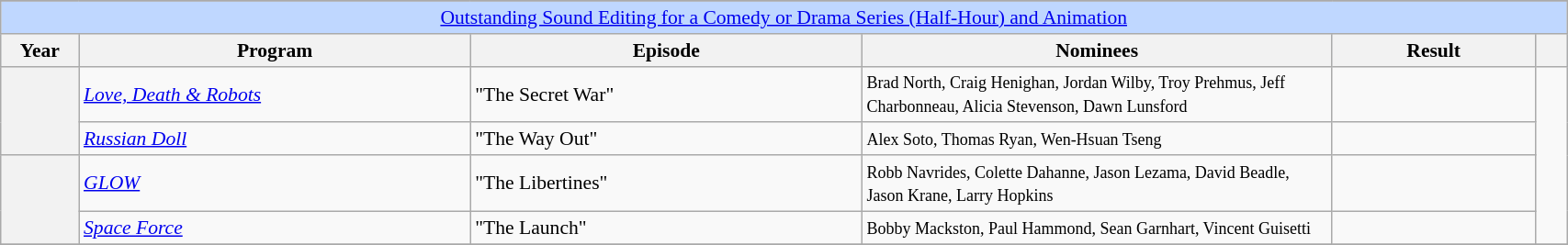<table class="wikitable plainrowheaders" style="font-size: 90%" width=90%>
<tr>
</tr>
<tr ---- bgcolor="#bfd7ff">
<td colspan=6 align=center><a href='#'>Outstanding Sound Editing for a Comedy or Drama Series (Half-Hour) and Animation</a></td>
</tr>
<tr ---- bgcolor="#ebf5ff">
<th width="5%">Year</th>
<th width="25%">Program</th>
<th width="25%">Episode</th>
<th width="30%">Nominees</th>
<th width="13%">Result</th>
<th width="5%"></th>
</tr>
<tr>
<th scope=row rowspan="2"></th>
<td><em><a href='#'>Love, Death & Robots</a></em></td>
<td>"The Secret War"</td>
<td><small>Brad North, Craig Henighan, Jordan Wilby, Troy Prehmus, Jeff Charbonneau, Alicia Stevenson, Dawn Lunsford</small></td>
<td></td>
<td rowspan="4"></td>
</tr>
<tr>
<td><em><a href='#'>Russian Doll</a></em></td>
<td>"The Way Out"</td>
<td><small>Alex Soto, Thomas Ryan, Wen-Hsuan Tseng</small></td>
<td></td>
</tr>
<tr>
<th scope=row rowspan="2"></th>
<td><em><a href='#'>GLOW</a></em></td>
<td>"The Libertines"</td>
<td><small>Robb Navrides, Colette Dahanne, Jason Lezama, David Beadle, Jason Krane, Larry Hopkins</small></td>
<td></td>
</tr>
<tr>
<td><em><a href='#'>Space Force</a></em></td>
<td>"The Launch"</td>
<td><small>Bobby Mackston, Paul Hammond, Sean Garnhart, Vincent Guisetti</small></td>
<td></td>
</tr>
<tr>
</tr>
</table>
